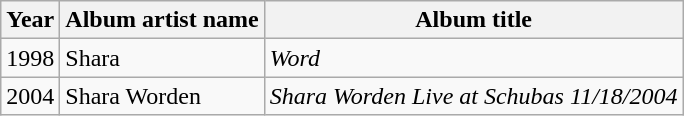<table class="wikitable">
<tr>
<th>Year</th>
<th>Album artist name</th>
<th>Album title</th>
</tr>
<tr>
<td>1998</td>
<td>Shara</td>
<td><em>Word</em></td>
</tr>
<tr>
<td>2004</td>
<td>Shara Worden</td>
<td><em>Shara Worden Live at Schubas 11/18/2004</em></td>
</tr>
</table>
